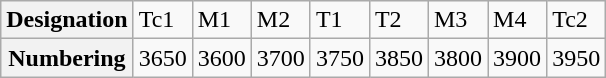<table class="wikitable">
<tr>
<th>Designation</th>
<td>Tc1</td>
<td>M1</td>
<td>M2</td>
<td>T1</td>
<td>T2</td>
<td>M3</td>
<td>M4</td>
<td>Tc2</td>
</tr>
<tr>
<th>Numbering</th>
<td>3650</td>
<td>3600</td>
<td>3700</td>
<td>3750</td>
<td>3850</td>
<td>3800</td>
<td>3900</td>
<td>3950</td>
</tr>
</table>
